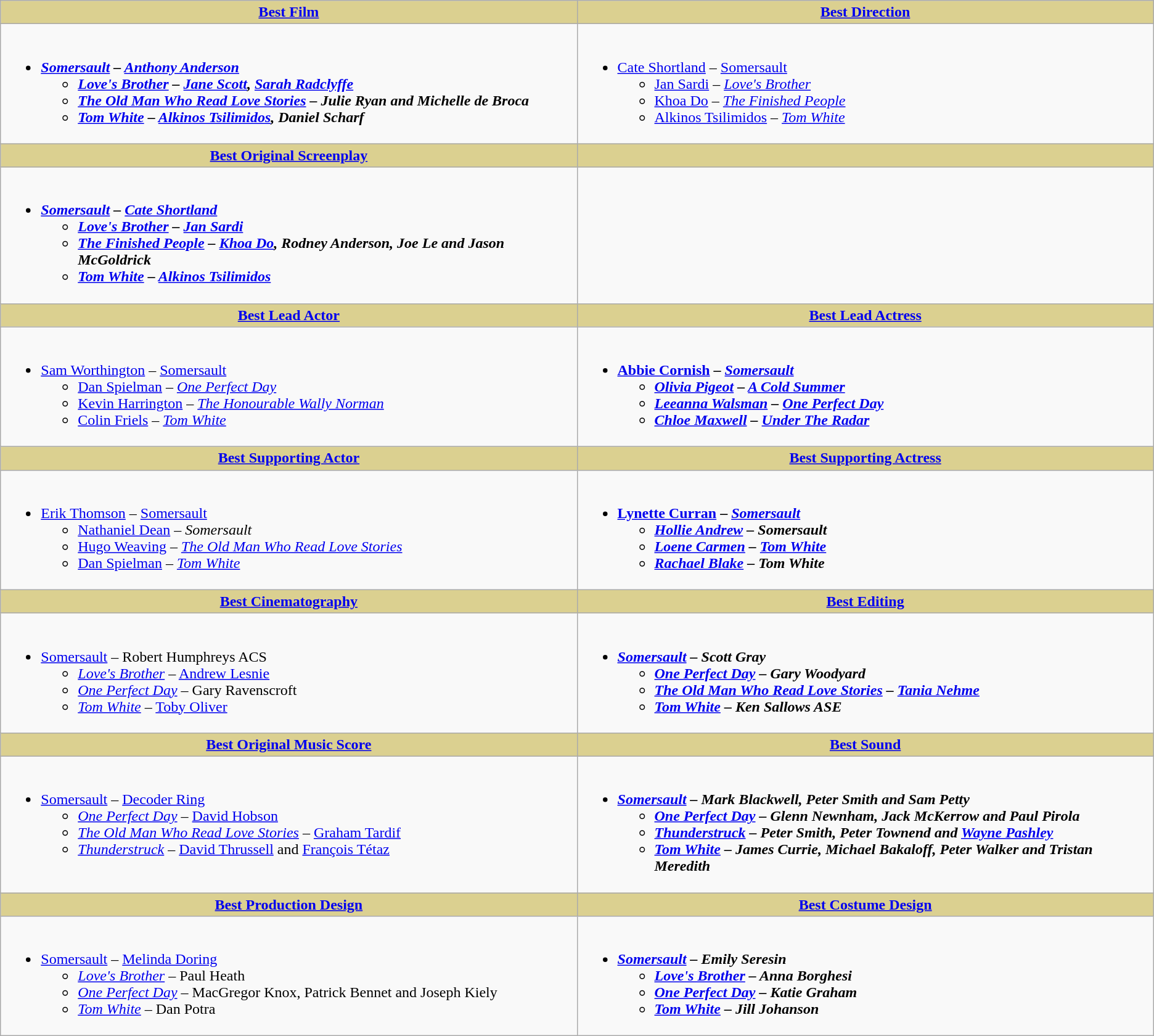<table class=wikitable style="width="100%">
<tr>
<th style="background:#DBD090;" ! style="width="50%"><a href='#'>Best Film</a></th>
<th style="background:#DBD090;" ! style="width="50%"><a href='#'>Best Direction</a></th>
</tr>
<tr>
<td valign="top" width="50%"><br><ul><li><strong><em><a href='#'>Somersault</a><em> – <a href='#'>Anthony Anderson</a><strong><ul><li></em><a href='#'>Love's Brother</a><em> – <a href='#'>Jane Scott</a>, <a href='#'>Sarah Radclyffe</a></li><li></em><a href='#'>The Old Man Who Read Love Stories</a><em> – Julie Ryan and Michelle de Broca</li><li></em><a href='#'>Tom White</a><em> – <a href='#'>Alkinos Tsilimidos</a>, Daniel Scharf</li></ul></li></ul></td>
<td valign="top" width="50%"><br><ul><li></strong><a href='#'>Cate Shortland</a> – </em><a href='#'>Somersault</a></em></strong><ul><li><a href='#'>Jan Sardi</a> – <em><a href='#'>Love's Brother</a></em></li><li><a href='#'>Khoa Do</a> – <em><a href='#'>The Finished People</a></em></li><li><a href='#'>Alkinos Tsilimidos</a> – <em><a href='#'>Tom White</a></em></li></ul></li></ul></td>
</tr>
<tr>
<th style="background:#DBD090;" ! style="width="50%"><a href='#'>Best Original Screenplay</a></th>
<th style="background:#DBD090;" ! style="width="50%"></th>
</tr>
<tr>
<td valign="top" width="50%"><br><ul><li><strong><em><a href='#'>Somersault</a><em>  – <a href='#'>Cate Shortland</a><strong><ul><li></em><a href='#'>Love's Brother</a><em>  – <a href='#'>Jan Sardi</a></li><li></em><a href='#'>The Finished People</a><em>  – <a href='#'>Khoa Do</a>, Rodney Anderson, Joe Le and Jason McGoldrick</li><li></em><a href='#'>Tom White</a><em>  – <a href='#'>Alkinos Tsilimidos</a></li></ul></li></ul></td>
<td valign="top" width="50%"></td>
</tr>
<tr>
<th style="background:#DBD090;" ! style="width="50%"><a href='#'>Best Lead Actor</a></th>
<th style="background:#DBD090;" ! style="width="50%"><a href='#'>Best Lead Actress</a></th>
</tr>
<tr>
<td valign="top" width="50%"><br><ul><li></strong><a href='#'>Sam Worthington</a> – </em><a href='#'>Somersault</a></em></strong><ul><li><a href='#'>Dan Spielman</a> – <em><a href='#'>One Perfect Day</a></em></li><li><a href='#'>Kevin Harrington</a> – <em><a href='#'>The Honourable Wally Norman</a></em></li><li><a href='#'>Colin Friels</a> – <em><a href='#'>Tom White</a></em></li></ul></li></ul></td>
<td valign="top" width="50%"><br><ul><li><strong><a href='#'>Abbie Cornish</a> – <em><a href='#'>Somersault</a><strong><em><ul><li><a href='#'>Olivia Pigeot</a> – </em><a href='#'>A Cold Summer</a><em></li><li><a href='#'>Leeanna Walsman</a> – </em><a href='#'>One Perfect Day</a><em></li><li><a href='#'>Chloe Maxwell</a> – </em><a href='#'>Under The Radar</a><em></li></ul></li></ul></td>
</tr>
<tr>
<th style="background:#DBD090;" ! style="width="50%"><a href='#'>Best Supporting Actor</a></th>
<th style="background:#DBD090;" ! style="width="50%"><a href='#'>Best Supporting Actress</a></th>
</tr>
<tr>
<td valign="top" width="50%"><br><ul><li></strong><a href='#'>Erik Thomson</a> – </em><a href='#'>Somersault</a></em></strong><ul><li><a href='#'>Nathaniel Dean</a> – <em>Somersault</em></li><li><a href='#'>Hugo Weaving</a> – <em><a href='#'>The Old Man Who Read Love Stories</a></em></li><li><a href='#'>Dan Spielman</a> – <em><a href='#'>Tom White</a></em></li></ul></li></ul></td>
<td valign="top" width="50%"><br><ul><li><strong><a href='#'>Lynette Curran</a> – <em><a href='#'>Somersault</a><strong><em><ul><li><a href='#'>Hollie Andrew</a> – </em>Somersault<em></li><li><a href='#'>Loene Carmen</a> – </em><a href='#'>Tom White</a><em></li><li><a href='#'>Rachael Blake</a> – </em>Tom White<em></li></ul></li></ul></td>
</tr>
<tr>
<th style="background:#DBD090;" ! style="width="50%"><a href='#'>Best Cinematography</a></th>
<th style="background:#DBD090;" ! style="width="50%"><a href='#'>Best Editing</a></th>
</tr>
<tr>
<td valign="top" width="50%"><br><ul><li></em></strong><a href='#'>Somersault</a></em> – Robert Humphreys ACS</strong><ul><li><em><a href='#'>Love's Brother</a></em> – <a href='#'>Andrew Lesnie</a></li><li><em><a href='#'>One Perfect Day</a></em> – Gary Ravenscroft</li><li><em><a href='#'>Tom White</a></em> – <a href='#'>Toby Oliver</a></li></ul></li></ul></td>
<td valign="top" width="50%"><br><ul><li><strong><em><a href='#'>Somersault</a><em> – Scott Gray<strong><ul><li></em><a href='#'>One Perfect Day</a><em> – Gary Woodyard</li><li></em><a href='#'>The Old Man Who Read Love Stories</a><em> – <a href='#'>Tania Nehme</a></li><li></em><a href='#'>Tom White</a><em> – Ken Sallows ASE</li></ul></li></ul></td>
</tr>
<tr>
<th style="background:#DBD090;" ! style="width="50%"><a href='#'>Best Original Music Score</a></th>
<th style="background:#DBD090;" ! style="width="50%"><a href='#'>Best Sound</a></th>
</tr>
<tr>
<td valign="top" width="50%"><br><ul><li></em></strong><a href='#'>Somersault</a></em> – <a href='#'>Decoder Ring</a></strong><ul><li><em><a href='#'>One Perfect Day</a></em> – <a href='#'>David Hobson</a></li><li><em><a href='#'>The Old Man Who Read Love Stories</a></em> – <a href='#'>Graham Tardif</a></li><li><em><a href='#'>Thunderstruck</a></em> – <a href='#'>David Thrussell</a> and <a href='#'>François Tétaz</a></li></ul></li></ul></td>
<td valign="top" width="50%"><br><ul><li><strong><em><a href='#'>Somersault</a><em> – Mark Blackwell, Peter Smith and Sam Petty<strong><ul><li></em><a href='#'>One Perfect Day</a><em> – Glenn Newnham, Jack McKerrow and Paul Pirola</li><li></em><a href='#'>Thunderstruck</a><em> – Peter Smith, Peter Townend and <a href='#'>Wayne Pashley</a></li><li></em><a href='#'>Tom White</a><em> – James Currie, Michael Bakaloff, Peter Walker and Tristan Meredith</li></ul></li></ul></td>
</tr>
<tr>
<th style="background:#DBD090;" ! style="width="50%"><a href='#'>Best Production Design</a></th>
<th style="background:#DBD090;" ! style="width="50%"><a href='#'>Best Costume Design</a></th>
</tr>
<tr>
<td valign="top" width="50%"><br><ul><li></em></strong><a href='#'>Somersault</a></em> – <a href='#'>Melinda Doring</a></strong><ul><li><em><a href='#'>Love's Brother</a></em> – Paul Heath</li><li><em><a href='#'>One Perfect Day</a></em> – MacGregor Knox, Patrick Bennet and Joseph Kiely</li><li><em><a href='#'>Tom White</a></em> – Dan Potra</li></ul></li></ul></td>
<td valign="top" width="50%"><br><ul><li><strong><em><a href='#'>Somersault</a><em> – Emily Seresin<strong><ul><li></em><a href='#'>Love's Brother</a><em> – Anna Borghesi</li><li></em><a href='#'>One Perfect Day</a><em> – Katie Graham</li><li></em><a href='#'>Tom White</a><em> – Jill Johanson</li></ul></li></ul></td>
</tr>
</table>
